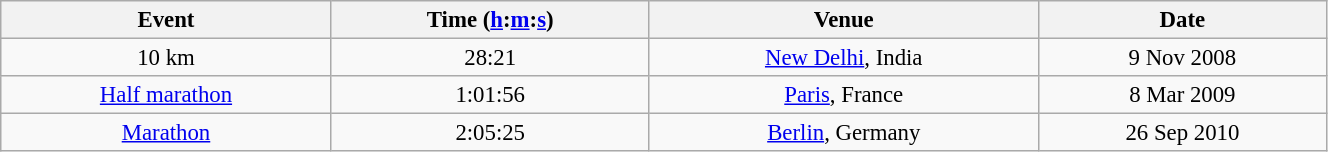<table class="wikitable" style=" text-align:center; font-size:95%;" width="70%">
<tr>
<th>Event</th>
<th>Time (<a href='#'>h</a>:<a href='#'>m</a>:<a href='#'>s</a>)</th>
<th>Venue</th>
<th>Date</th>
</tr>
<tr>
<td>10 km</td>
<td>28:21</td>
<td><a href='#'>New Delhi</a>, India</td>
<td>9 Nov 2008</td>
</tr>
<tr>
<td><a href='#'>Half marathon</a></td>
<td>1:01:56</td>
<td><a href='#'>Paris</a>, France</td>
<td>8 Mar 2009</td>
</tr>
<tr>
<td><a href='#'>Marathon</a></td>
<td>2:05:25</td>
<td><a href='#'>Berlin</a>, Germany</td>
<td>26 Sep 2010</td>
</tr>
</table>
